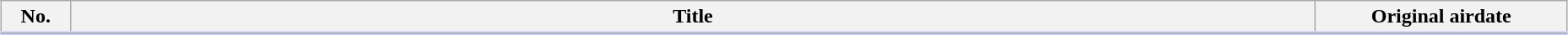<table class="wikitable" style="width:98%; margin:auto; background:#FFF;">
<tr style="border-bottom: 3px solid #CCF;">
<th style="width:3em;">No.</th>
<th>Title</th>
<th style="width:12em;">Original airdate</th>
</tr>
<tr>
</tr>
</table>
